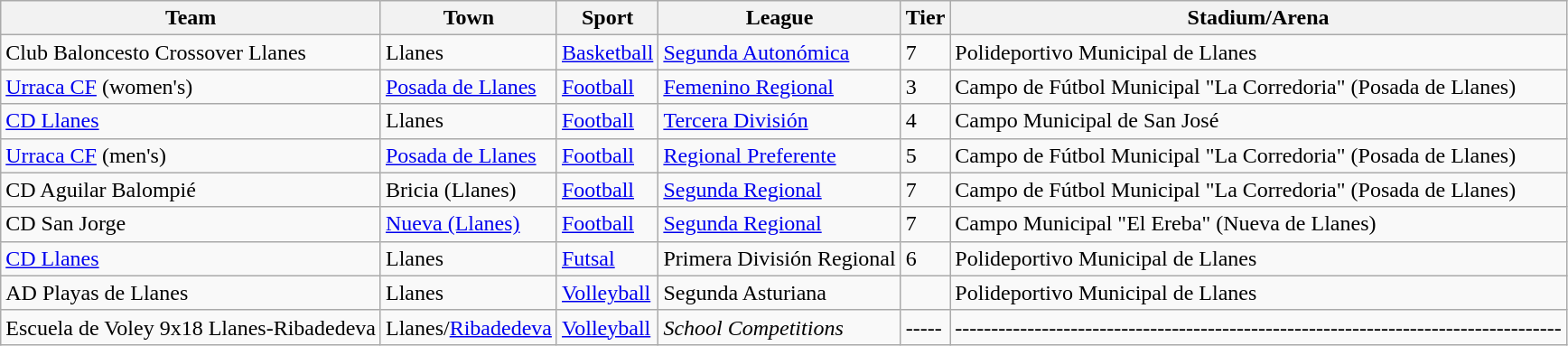<table class="wikitable">
<tr>
<th>Team</th>
<th>Town</th>
<th>Sport</th>
<th>League</th>
<th>Tier</th>
<th>Stadium/Arena</th>
</tr>
<tr>
<td>Club Baloncesto Crossover Llanes</td>
<td>Llanes</td>
<td><a href='#'>Basketball</a></td>
<td><a href='#'>Segunda Autonómica</a></td>
<td>7</td>
<td>Polideportivo Municipal de Llanes</td>
</tr>
<tr>
<td><a href='#'>Urraca CF</a> (women's)</td>
<td><a href='#'>Posada de Llanes</a></td>
<td><a href='#'>Football</a></td>
<td><a href='#'>Femenino Regional</a></td>
<td>3</td>
<td>Campo de Fútbol Municipal "La Corredoria" (Posada de Llanes)</td>
</tr>
<tr>
<td><a href='#'>CD Llanes</a></td>
<td>Llanes</td>
<td><a href='#'>Football</a></td>
<td><a href='#'>Tercera División</a></td>
<td>4</td>
<td>Campo Municipal de San José</td>
</tr>
<tr>
<td><a href='#'>Urraca CF</a> (men's)</td>
<td><a href='#'>Posada de Llanes</a></td>
<td><a href='#'>Football</a></td>
<td><a href='#'>Regional Preferente</a></td>
<td>5</td>
<td>Campo de Fútbol Municipal "La Corredoria" (Posada de Llanes)</td>
</tr>
<tr>
<td>CD Aguilar Balompié</td>
<td>Bricia (Llanes)</td>
<td><a href='#'>Football</a></td>
<td><a href='#'>Segunda Regional</a></td>
<td>7</td>
<td>Campo de Fútbol Municipal "La Corredoria" (Posada de Llanes)</td>
</tr>
<tr>
<td>CD San Jorge</td>
<td><a href='#'>Nueva (Llanes)</a></td>
<td><a href='#'>Football</a></td>
<td><a href='#'>Segunda Regional</a></td>
<td>7</td>
<td>Campo Municipal "El Ereba" (Nueva de Llanes)</td>
</tr>
<tr>
<td><a href='#'>CD Llanes</a></td>
<td>Llanes</td>
<td><a href='#'>Futsal</a></td>
<td>Primera División Regional</td>
<td>6</td>
<td>Polideportivo Municipal de Llanes</td>
</tr>
<tr>
<td>AD Playas de Llanes</td>
<td>Llanes</td>
<td><a href='#'>Volleyball</a></td>
<td>Segunda Asturiana</td>
<td></td>
<td>Polideportivo Municipal de Llanes</td>
</tr>
<tr>
<td>Escuela de Voley 9x18 Llanes-Ribadedeva</td>
<td>Llanes/<a href='#'>Ribadedeva</a></td>
<td><a href='#'>Volleyball</a></td>
<td><em>School Competitions</em></td>
<td>-----</td>
<td>------------------------------------------------------------------------------------</td>
</tr>
</table>
